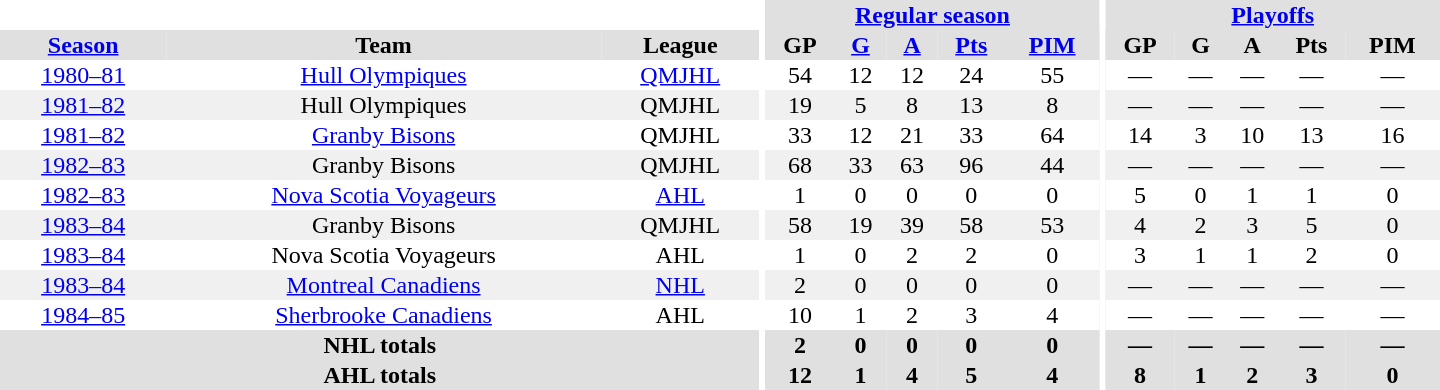<table border="0" cellpadding="1" cellspacing="0" style="text-align:center; width:60em">
<tr bgcolor="#e0e0e0">
<th colspan="3" bgcolor="#ffffff"></th>
<th rowspan="99" bgcolor="#ffffff"></th>
<th colspan="5"><a href='#'>Regular season</a></th>
<th rowspan="99" bgcolor="#ffffff"></th>
<th colspan="5"><a href='#'>Playoffs</a></th>
</tr>
<tr bgcolor="#e0e0e0">
<th><a href='#'>Season</a></th>
<th>Team</th>
<th>League</th>
<th>GP</th>
<th><a href='#'>G</a></th>
<th><a href='#'>A</a></th>
<th><a href='#'>Pts</a></th>
<th><a href='#'>PIM</a></th>
<th>GP</th>
<th>G</th>
<th>A</th>
<th>Pts</th>
<th>PIM</th>
</tr>
<tr>
<td><a href='#'>1980–81</a></td>
<td><a href='#'>Hull Olympiques</a></td>
<td><a href='#'>QMJHL</a></td>
<td>54</td>
<td>12</td>
<td>12</td>
<td>24</td>
<td>55</td>
<td>—</td>
<td>—</td>
<td>—</td>
<td>—</td>
<td>—</td>
</tr>
<tr bgcolor="#f0f0f0">
<td><a href='#'>1981–82</a></td>
<td>Hull Olympiques</td>
<td>QMJHL</td>
<td>19</td>
<td>5</td>
<td>8</td>
<td>13</td>
<td>8</td>
<td>—</td>
<td>—</td>
<td>—</td>
<td>—</td>
<td>—</td>
</tr>
<tr>
<td><a href='#'>1981–82</a></td>
<td><a href='#'>Granby Bisons</a></td>
<td>QMJHL</td>
<td>33</td>
<td>12</td>
<td>21</td>
<td>33</td>
<td>64</td>
<td>14</td>
<td>3</td>
<td>10</td>
<td>13</td>
<td>16</td>
</tr>
<tr bgcolor="#f0f0f0">
<td><a href='#'>1982–83</a></td>
<td>Granby Bisons</td>
<td>QMJHL</td>
<td>68</td>
<td>33</td>
<td>63</td>
<td>96</td>
<td>44</td>
<td>—</td>
<td>—</td>
<td>—</td>
<td>—</td>
<td>—</td>
</tr>
<tr>
<td><a href='#'>1982–83</a></td>
<td><a href='#'>Nova Scotia Voyageurs</a></td>
<td><a href='#'>AHL</a></td>
<td>1</td>
<td>0</td>
<td>0</td>
<td>0</td>
<td>0</td>
<td>5</td>
<td>0</td>
<td>1</td>
<td>1</td>
<td>0</td>
</tr>
<tr bgcolor="#f0f0f0">
<td><a href='#'>1983–84</a></td>
<td>Granby Bisons</td>
<td>QMJHL</td>
<td>58</td>
<td>19</td>
<td>39</td>
<td>58</td>
<td>53</td>
<td>4</td>
<td>2</td>
<td>3</td>
<td>5</td>
<td>0</td>
</tr>
<tr>
<td><a href='#'>1983–84</a></td>
<td>Nova Scotia Voyageurs</td>
<td>AHL</td>
<td>1</td>
<td>0</td>
<td>2</td>
<td>2</td>
<td>0</td>
<td>3</td>
<td>1</td>
<td>1</td>
<td>2</td>
<td>0</td>
</tr>
<tr bgcolor="#f0f0f0">
<td><a href='#'>1983–84</a></td>
<td><a href='#'>Montreal Canadiens</a></td>
<td><a href='#'>NHL</a></td>
<td>2</td>
<td>0</td>
<td>0</td>
<td>0</td>
<td>0</td>
<td>—</td>
<td>—</td>
<td>—</td>
<td>—</td>
<td>—</td>
</tr>
<tr>
<td><a href='#'>1984–85</a></td>
<td><a href='#'>Sherbrooke Canadiens</a></td>
<td>AHL</td>
<td>10</td>
<td>1</td>
<td>2</td>
<td>3</td>
<td>4</td>
<td>—</td>
<td>—</td>
<td>—</td>
<td>—</td>
<td>—</td>
</tr>
<tr>
</tr>
<tr ALIGN="center" bgcolor="#e0e0e0">
<th colspan="3">NHL totals</th>
<th ALIGN="center">2</th>
<th ALIGN="center">0</th>
<th ALIGN="center">0</th>
<th ALIGN="center">0</th>
<th ALIGN="center">0</th>
<th ALIGN="center">—</th>
<th ALIGN="center">—</th>
<th ALIGN="center">—</th>
<th ALIGN="center">—</th>
<th ALIGN="center">—</th>
</tr>
<tr>
</tr>
<tr ALIGN="center" bgcolor="#e0e0e0">
<th colspan="3">AHL totals</th>
<th ALIGN="center">12</th>
<th ALIGN="center">1</th>
<th ALIGN="center">4</th>
<th ALIGN="center">5</th>
<th ALIGN="center">4</th>
<th ALIGN="center">8</th>
<th ALIGN="center">1</th>
<th ALIGN="center">2</th>
<th ALIGN="center">3</th>
<th ALIGN="center">0</th>
</tr>
</table>
